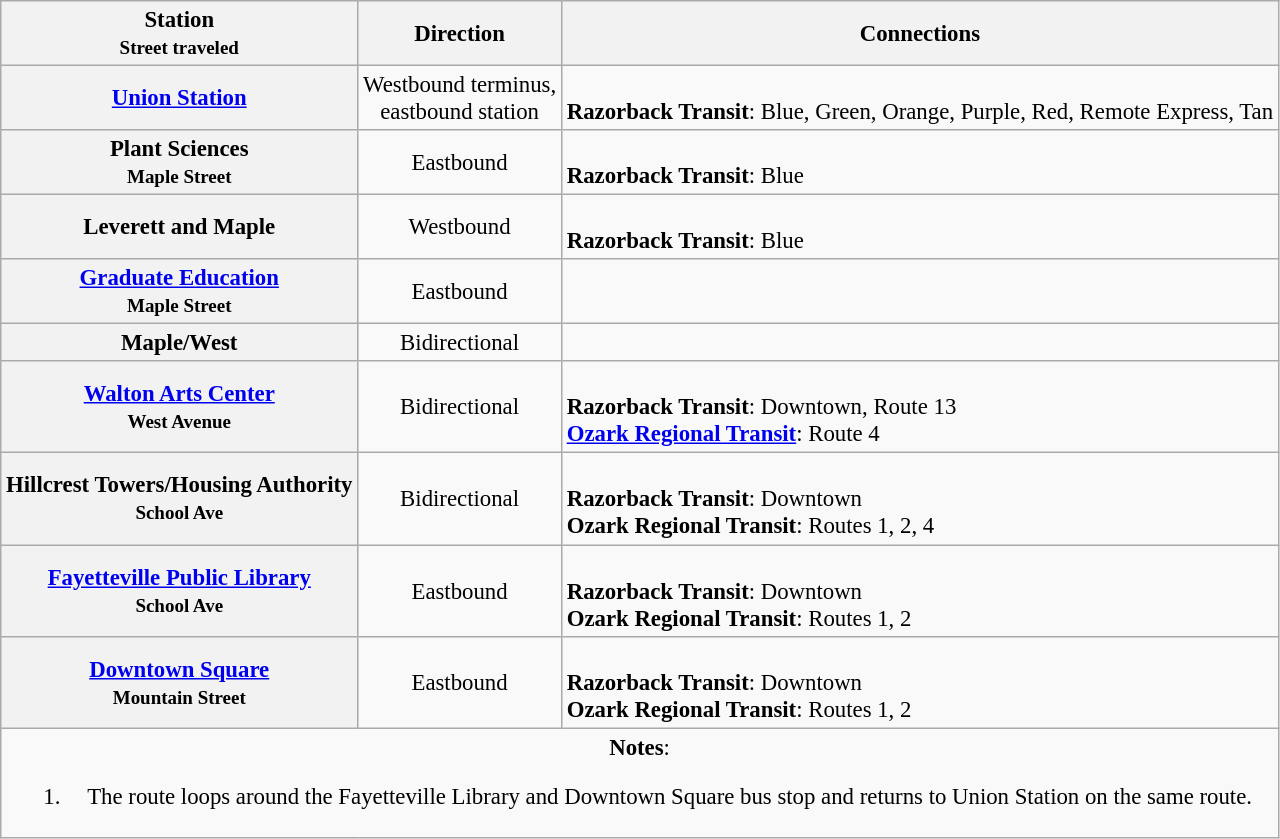<table class="wikitable" style="font-size: 95%;">
<tr>
<th>Station<br><small>Street traveled</small></th>
<th>Direction</th>
<th>Connections</th>
</tr>
<tr>
<th><a href='#'>Union Station</a><br></th>
<td style="text-align:center;">Westbound terminus,<br>eastbound station</td>
<td><br><strong>Razorback Transit</strong>: Blue, Green, Orange, Purple, Red, Remote Express, Tan</td>
</tr>
<tr>
<th>Plant Sciences<br><small>Maple Street</small></th>
<td style="text-align:center;">Eastbound</td>
<td><br><strong>Razorback Transit</strong>: Blue</td>
</tr>
<tr>
<th>Leverett and Maple<br></th>
<td style="text-align:center;">Westbound</td>
<td><br><strong>Razorback Transit</strong>: Blue</td>
</tr>
<tr>
<th><a href='#'>Graduate Education</a><br><small>Maple Street</small></th>
<td style="text-align:center;">Eastbound</td>
<td></td>
</tr>
<tr>
<th>Maple/West<br></th>
<td style="text-align:center;">Bidirectional</td>
<td></td>
</tr>
<tr>
<th><a href='#'>Walton Arts Center</a><br><small>West Avenue</small></th>
<td style="text-align:center;">Bidirectional</td>
<td><br><strong>Razorback Transit</strong>: Downtown, Route 13 <br><strong><a href='#'>Ozark Regional Transit</a></strong>: Route 4</td>
</tr>
<tr>
<th>Hillcrest Towers/Housing Authority<br><small>School Ave</small></th>
<td style="text-align:center;">Bidirectional</td>
<td><br><strong>Razorback Transit</strong>: Downtown <br><strong>Ozark Regional Transit</strong>: Routes 1, 2, 4</td>
</tr>
<tr>
<th><a href='#'>Fayetteville Public Library</a><br><small>School Ave</small></th>
<td style="text-align:center;">Eastbound</td>
<td><br><strong>Razorback Transit</strong>: Downtown <br><strong>Ozark Regional Transit</strong>: Routes 1, 2</td>
</tr>
<tr>
<th><a href='#'>Downtown Square</a><br><small>Mountain Street</small></th>
<td style="text-align:center;">Eastbound</td>
<td><br><strong>Razorback Transit</strong>: Downtown <br><strong>Ozark Regional Transit</strong>: Routes 1, 2</td>
</tr>
<tr>
<td colspan="3" style="text-align:center;"><strong>Notes</strong>:<br><ol><li>The route loops around the Fayetteville Library and Downtown Square bus stop and returns to Union Station on the same route.</li></ol></td>
</tr>
</table>
